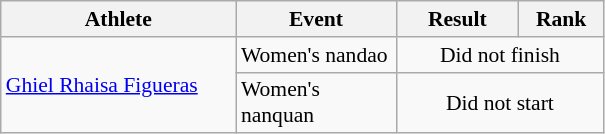<table class="wikitable" style="font-size:90%; text-align:center">
<tr>
<th width="150">Athlete</th>
<th width="100">Event</th>
<th width="75">Result</th>
<th width="50">Rank</th>
</tr>
<tr>
<td align="left" rowspan="2"><a href='#'>Ghiel Rhaisa Figueras</a></td>
<td align="left">Women's nandao</td>
<td colspan=2>Did not finish</td>
</tr>
<tr>
<td align="left">Women's nanquan</td>
<td colspan=2>Did not start</td>
</tr>
</table>
